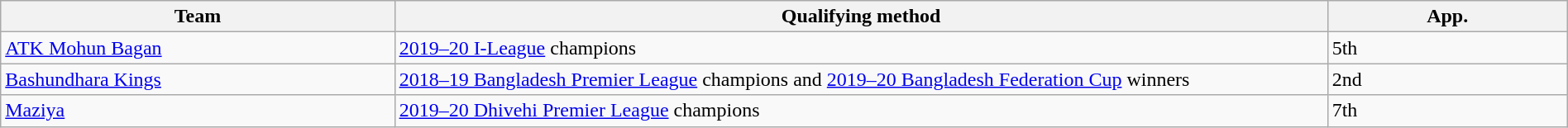<table class="wikitable" style="table-layout:fixed;width:100%;">
<tr>
<th width=25%>Team</th>
<th width=60%>Qualifying method</th>
<th width=15%>App. </th>
</tr>
<tr>
<td> <a href='#'>ATK Mohun Bagan</a></td>
<td><a href='#'>2019–20 I-League</a> champions</td>
<td>5th </td>
</tr>
<tr>
<td> <a href='#'>Bashundhara Kings</a></td>
<td><a href='#'>2018–19 Bangladesh Premier League</a> champions and <a href='#'>2019–20 Bangladesh Federation Cup</a> winners</td>
<td>2nd </td>
</tr>
<tr>
<td> <a href='#'>Maziya</a></td>
<td><a href='#'>2019–20 Dhivehi Premier League</a> champions</td>
<td>7th </td>
</tr>
</table>
